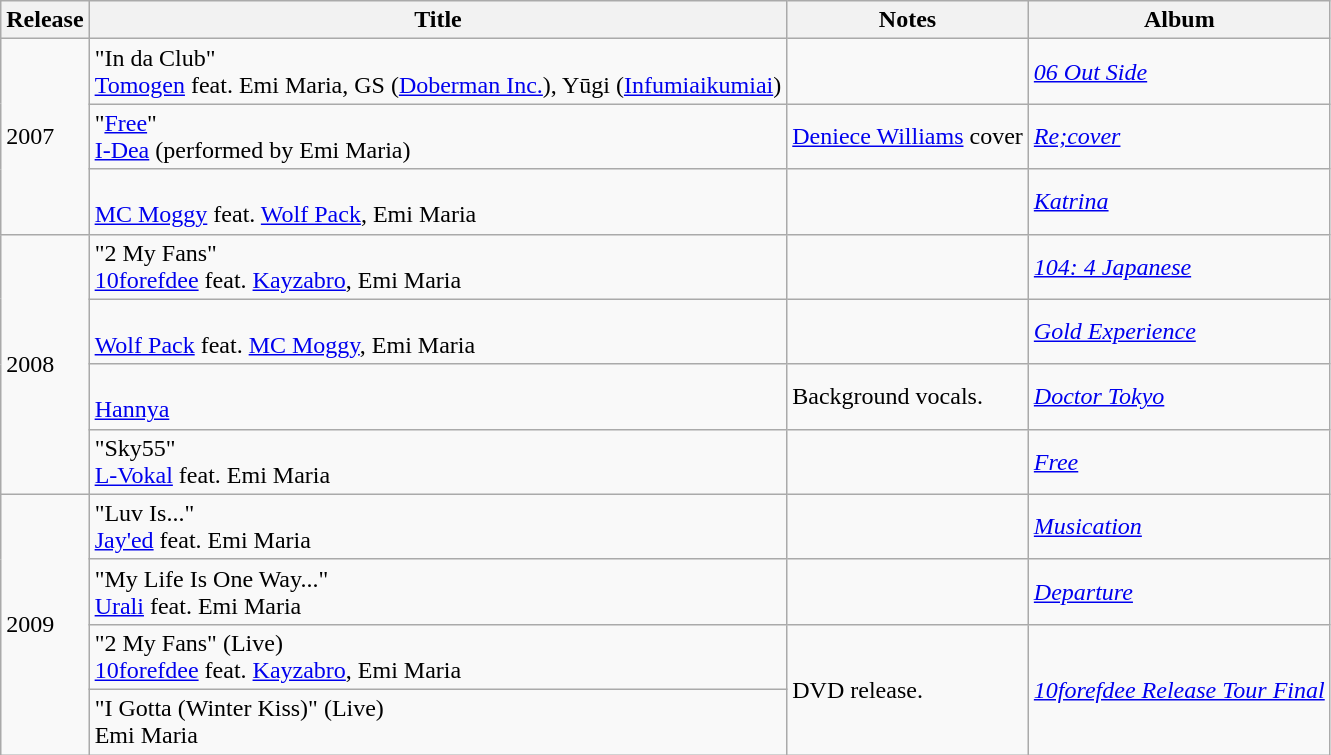<table class="wikitable">
<tr>
<th>Release</th>
<th>Title</th>
<th>Notes</th>
<th>Album</th>
</tr>
<tr>
<td rowspan="3">2007</td>
<td align="left">"In da Club"<br><a href='#'>Tomogen</a> feat. Emi Maria, GS (<a href='#'>Doberman Inc.</a>), Yūgi (<a href='#'>Infumiaikumiai</a>)</td>
<td align="left"></td>
<td align="left" rowspan="1"><em><a href='#'>06 Out Side</a></em></td>
</tr>
<tr>
<td align="left">"<a href='#'>Free</a>"<br><a href='#'>I-Dea</a> (performed by Emi Maria)</td>
<td align="left"><a href='#'>Deniece Williams</a> cover</td>
<td align="left" rowspan="1"><em><a href='#'>Re;cover</a></em></td>
</tr>
<tr>
<td align="left"><br><a href='#'>MC Moggy</a> feat. <a href='#'>Wolf Pack</a>, Emi Maria</td>
<td align="left"></td>
<td align="left" rowspan="1"><em><a href='#'>Katrina</a></em></td>
</tr>
<tr>
<td rowspan="4">2008</td>
<td align="left">"2 My Fans"<br><a href='#'>10forefdee</a> feat. <a href='#'>Kayzabro</a>, Emi Maria</td>
<td align="left"></td>
<td align="left" rowspan="1"><em><a href='#'>104: 4 Japanese</a></em></td>
</tr>
<tr>
<td align="left"><br><a href='#'>Wolf Pack</a> feat. <a href='#'>MC Moggy</a>, Emi Maria</td>
<td align="left"></td>
<td align="left" rowspan="1"><em><a href='#'>Gold Experience</a></em></td>
</tr>
<tr>
<td align="left"><br><a href='#'>Hannya</a></td>
<td align="left">Background vocals.</td>
<td align="left" rowspan="1"><em><a href='#'>Doctor Tokyo</a></em></td>
</tr>
<tr>
<td align="left">"Sky55"<br><a href='#'>L-Vokal</a> feat. Emi Maria</td>
<td align="left"></td>
<td align="left" rowspan="1"><em><a href='#'>Free</a></em></td>
</tr>
<tr>
<td rowspan="4">2009</td>
<td align="left">"Luv Is..."<br><a href='#'>Jay'ed</a> feat. Emi Maria</td>
<td align="left"></td>
<td align="left" rowspan="1"><em><a href='#'>Musication</a></em></td>
</tr>
<tr>
<td align="left">"My Life Is One Way..."<br><a href='#'>Urali</a> feat. Emi Maria</td>
<td align="left"></td>
<td align="left" rowspan="1"><em><a href='#'>Departure</a></em></td>
</tr>
<tr>
<td align="left">"2 My Fans" (Live)<br><a href='#'>10forefdee</a> feat. <a href='#'>Kayzabro</a>, Emi Maria</td>
<td align="left" rowspan="2">DVD release.</td>
<td align="left" rowspan="2"><em><a href='#'>10forefdee Release Tour Final</a></em></td>
</tr>
<tr>
<td align="left">"I Gotta (Winter Kiss)" (Live)<br>Emi Maria</td>
</tr>
</table>
